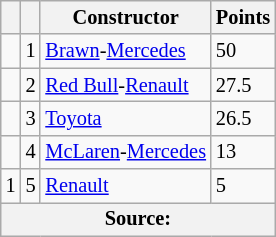<table class="wikitable" style="font-size: 85%;">
<tr>
<th></th>
<th></th>
<th>Constructor</th>
<th>Points</th>
</tr>
<tr>
<td></td>
<td align="center">1</td>
<td> <a href='#'>Brawn</a>-<a href='#'>Mercedes</a></td>
<td>50</td>
</tr>
<tr>
<td></td>
<td align="center">2</td>
<td> <a href='#'>Red Bull</a>-<a href='#'>Renault</a></td>
<td>27.5</td>
</tr>
<tr>
<td></td>
<td align="center">3</td>
<td> <a href='#'>Toyota</a></td>
<td>26.5</td>
</tr>
<tr>
<td></td>
<td align="center">4</td>
<td> <a href='#'>McLaren</a>-<a href='#'>Mercedes</a></td>
<td>13</td>
</tr>
<tr>
<td> 1</td>
<td align="center">5</td>
<td> <a href='#'>Renault</a></td>
<td>5</td>
</tr>
<tr>
<th colspan=4>Source:</th>
</tr>
</table>
